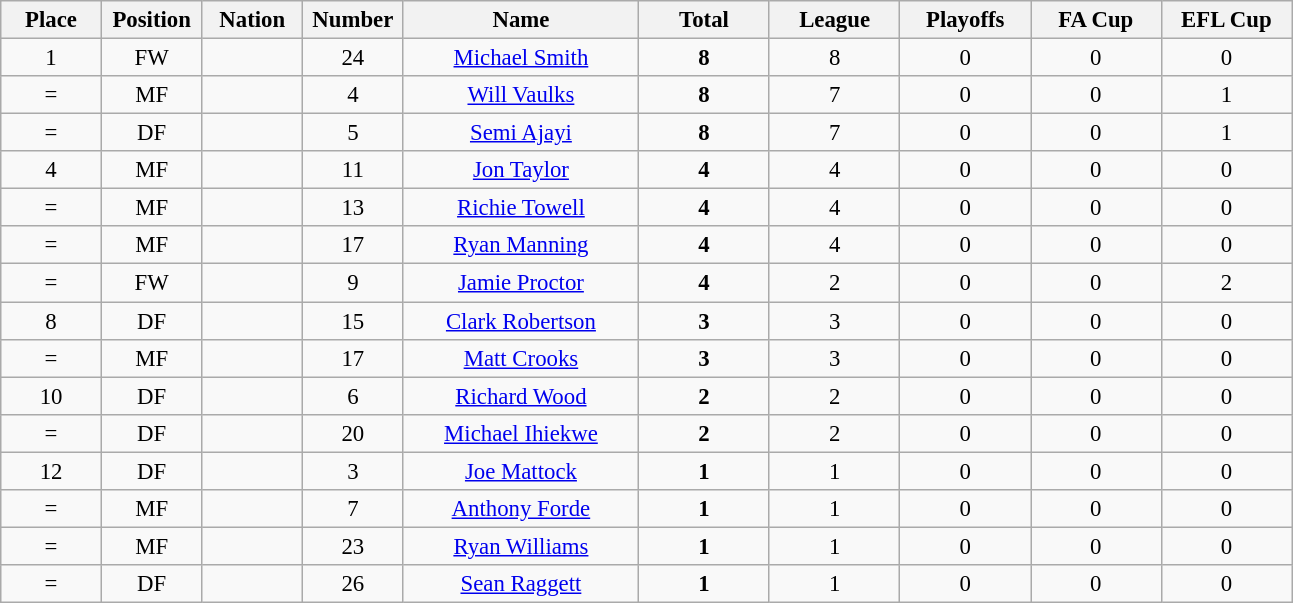<table class="wikitable" style="font-size: 95%; text-align: center;">
<tr>
<th width=60>Place</th>
<th width=60>Position</th>
<th width=60>Nation</th>
<th width=60>Number</th>
<th width=150>Name</th>
<th width=80>Total</th>
<th width=80>League</th>
<th width=80>Playoffs</th>
<th width=80>FA Cup</th>
<th width=80>EFL Cup</th>
</tr>
<tr>
<td>1</td>
<td>FW</td>
<td></td>
<td>24</td>
<td><a href='#'>Michael Smith</a></td>
<td><strong>8</strong></td>
<td>8</td>
<td>0</td>
<td>0</td>
<td>0</td>
</tr>
<tr>
<td>=</td>
<td>MF</td>
<td></td>
<td>4</td>
<td><a href='#'>Will Vaulks</a></td>
<td><strong>8</strong></td>
<td>7</td>
<td>0</td>
<td>0</td>
<td>1</td>
</tr>
<tr>
<td>=</td>
<td>DF</td>
<td></td>
<td>5</td>
<td><a href='#'>Semi Ajayi</a></td>
<td><strong>8</strong></td>
<td>7</td>
<td>0</td>
<td>0</td>
<td>1</td>
</tr>
<tr>
<td>4</td>
<td>MF</td>
<td></td>
<td>11</td>
<td><a href='#'>Jon Taylor</a></td>
<td><strong>4</strong></td>
<td>4</td>
<td>0</td>
<td>0</td>
<td>0</td>
</tr>
<tr>
<td>=</td>
<td>MF</td>
<td></td>
<td>13</td>
<td><a href='#'>Richie Towell</a></td>
<td><strong>4</strong></td>
<td>4</td>
<td>0</td>
<td>0</td>
<td>0</td>
</tr>
<tr>
<td>=</td>
<td>MF</td>
<td></td>
<td>17</td>
<td><a href='#'>Ryan Manning</a></td>
<td><strong>4</strong></td>
<td>4</td>
<td>0</td>
<td>0</td>
<td>0</td>
</tr>
<tr>
<td>=</td>
<td>FW</td>
<td></td>
<td>9</td>
<td><a href='#'>Jamie Proctor</a></td>
<td><strong>4</strong></td>
<td>2</td>
<td>0</td>
<td>0</td>
<td>2</td>
</tr>
<tr>
<td>8</td>
<td>DF</td>
<td></td>
<td>15</td>
<td><a href='#'>Clark Robertson</a></td>
<td><strong>3</strong></td>
<td>3</td>
<td>0</td>
<td>0</td>
<td>0</td>
</tr>
<tr>
<td>=</td>
<td>MF</td>
<td></td>
<td>17</td>
<td><a href='#'>Matt Crooks</a></td>
<td><strong>3</strong></td>
<td>3</td>
<td>0</td>
<td>0</td>
<td>0</td>
</tr>
<tr>
<td>10</td>
<td>DF</td>
<td></td>
<td>6</td>
<td><a href='#'>Richard Wood</a></td>
<td><strong>2</strong></td>
<td>2</td>
<td>0</td>
<td>0</td>
<td>0</td>
</tr>
<tr>
<td>=</td>
<td>DF</td>
<td></td>
<td>20</td>
<td><a href='#'>Michael Ihiekwe</a></td>
<td><strong>2</strong></td>
<td>2</td>
<td>0</td>
<td>0</td>
<td>0</td>
</tr>
<tr>
<td>12</td>
<td>DF</td>
<td></td>
<td>3</td>
<td><a href='#'>Joe Mattock</a></td>
<td><strong>1</strong></td>
<td>1</td>
<td>0</td>
<td>0</td>
<td>0</td>
</tr>
<tr>
<td>=</td>
<td>MF</td>
<td></td>
<td>7</td>
<td><a href='#'>Anthony Forde</a></td>
<td><strong>1</strong></td>
<td>1</td>
<td>0</td>
<td>0</td>
<td>0</td>
</tr>
<tr>
<td>=</td>
<td>MF</td>
<td></td>
<td>23</td>
<td><a href='#'>Ryan Williams</a></td>
<td><strong>1</strong></td>
<td>1</td>
<td>0</td>
<td>0</td>
<td>0</td>
</tr>
<tr>
<td>=</td>
<td>DF</td>
<td></td>
<td>26</td>
<td><a href='#'>Sean Raggett</a></td>
<td><strong>1</strong></td>
<td>1</td>
<td>0</td>
<td>0</td>
<td>0</td>
</tr>
</table>
